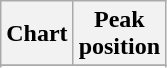<table class="wikitable sortable">
<tr>
<th>Chart</th>
<th>Peak<br>position</th>
</tr>
<tr>
</tr>
<tr>
</tr>
<tr>
</tr>
</table>
